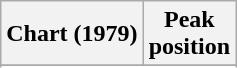<table class="wikitable">
<tr>
<th align="left">Chart (1979)</th>
<th align="left">Peak<br>position</th>
</tr>
<tr>
</tr>
<tr>
</tr>
</table>
